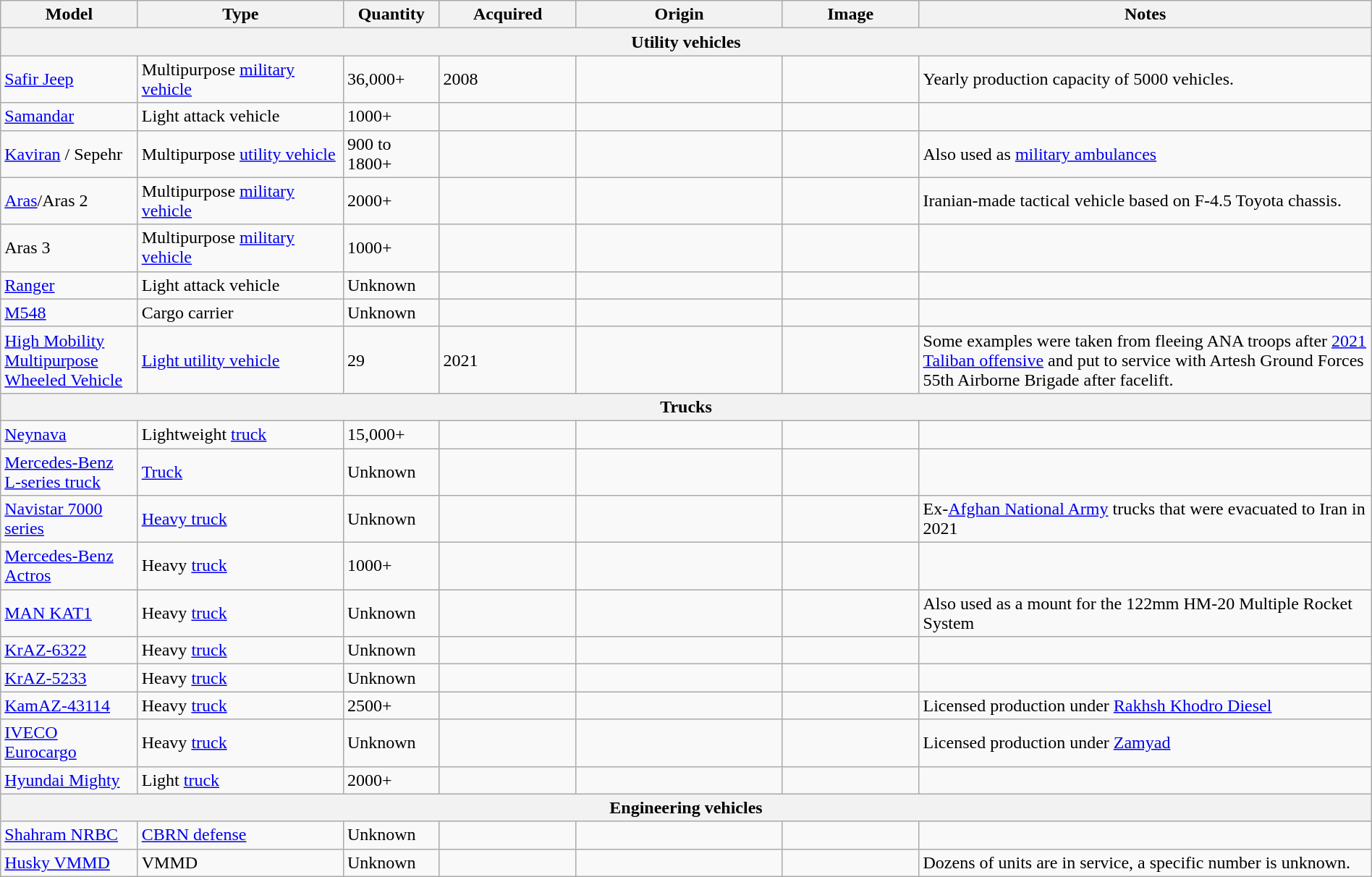<table class="wikitable" width="100%">
<tr>
<th width="10%">Model</th>
<th width="15%">Type</th>
<th width="7%">Quantity</th>
<th width="10%">Acquired</th>
<th width="15%">Origin</th>
<th width="10%">Image</th>
<th>Notes</th>
</tr>
<tr>
<th colspan="7">Utility vehicles</th>
</tr>
<tr>
<td><a href='#'>Safir Jeep</a></td>
<td>Multipurpose <a href='#'>military vehicle</a></td>
<td>36,000+</td>
<td>2008</td>
<td></td>
<td></td>
<td>Yearly production capacity of 5000 vehicles.</td>
</tr>
<tr>
<td><a href='#'>Samandar</a></td>
<td>Light attack vehicle</td>
<td>1000+</td>
<td></td>
<td></td>
<td></td>
<td></td>
</tr>
<tr>
<td><a href='#'>Kaviran</a> / Sepehr</td>
<td>Multipurpose <a href='#'>utility vehicle</a></td>
<td>900 to 1800+</td>
<td></td>
<td></td>
<td></td>
<td>Also used as <a href='#'>military ambulances</a></td>
</tr>
<tr>
<td><a href='#'>Aras</a>/Aras 2</td>
<td>Multipurpose <a href='#'>military vehicle</a></td>
<td>2000+</td>
<td></td>
<td></td>
<td></td>
<td>Iranian-made tactical vehicle based on F-4.5 Toyota chassis.</td>
</tr>
<tr>
<td>Aras 3</td>
<td>Multipurpose <a href='#'>military vehicle</a></td>
<td>1000+</td>
<td></td>
<td></td>
<td></td>
<td></td>
</tr>
<tr>
<td><a href='#'>Ranger</a></td>
<td>Light attack vehicle</td>
<td>Unknown</td>
<td></td>
<td></td>
<td></td>
<td></td>
</tr>
<tr>
<td><a href='#'>M548</a></td>
<td>Cargo carrier</td>
<td>Unknown</td>
<td></td>
<td></td>
<td></td>
<td></td>
</tr>
<tr>
<td><a href='#'>High Mobility Multipurpose Wheeled Vehicle</a></td>
<td><a href='#'>Light utility vehicle</a></td>
<td>29</td>
<td>2021</td>
<td></td>
<td></td>
<td>Some examples were taken from fleeing ANA troops after <a href='#'>2021 Taliban offensive</a> and put to service with Artesh Ground Forces 55th Airborne Brigade after facelift.</td>
</tr>
<tr>
<th colspan="7">Trucks</th>
</tr>
<tr>
<td><a href='#'>Neynava</a></td>
<td>Lightweight <a href='#'>truck</a></td>
<td>15,000+</td>
<td></td>
<td></td>
<td></td>
<td></td>
</tr>
<tr>
<td><a href='#'>Mercedes-Benz L-series truck</a></td>
<td><a href='#'>Truck</a></td>
<td>Unknown</td>
<td></td>
<td><br></td>
<td></td>
<td></td>
</tr>
<tr>
<td><a href='#'>Navistar 7000 series</a></td>
<td><a href='#'>Heavy truck</a></td>
<td>Unknown</td>
<td></td>
<td></td>
<td></td>
<td>Ex-<a href='#'>Afghan National Army</a> trucks that were evacuated to Iran in 2021</td>
</tr>
<tr>
<td><a href='#'>Mercedes-Benz Actros</a></td>
<td>Heavy <a href='#'>truck</a></td>
<td>1000+</td>
<td></td>
<td></td>
<td></td>
<td></td>
</tr>
<tr>
<td><a href='#'>MAN KAT1</a></td>
<td>Heavy <a href='#'>truck</a></td>
<td>Unknown</td>
<td></td>
<td></td>
<td></td>
<td>Also used as a mount for the 122mm HM-20 Multiple Rocket System </td>
</tr>
<tr>
<td><a href='#'>KrAZ-6322</a></td>
<td>Heavy <a href='#'>truck</a></td>
<td>Unknown</td>
<td></td>
<td></td>
<td></td>
<td></td>
</tr>
<tr>
<td><a href='#'>KrAZ-5233</a></td>
<td>Heavy <a href='#'>truck</a></td>
<td>Unknown</td>
<td></td>
<td></td>
<td></td>
<td></td>
</tr>
<tr>
<td><a href='#'>KamAZ-43114</a></td>
<td>Heavy <a href='#'>truck</a></td>
<td>2500+</td>
<td></td>
<td><br></td>
<td></td>
<td>Licensed production under <a href='#'>Rakhsh Khodro Diesel</a></td>
</tr>
<tr>
<td><a href='#'>IVECO Eurocargo</a></td>
<td>Heavy <a href='#'>truck</a></td>
<td>Unknown</td>
<td></td>
<td> <br></td>
<td></td>
<td>Licensed production under <a href='#'>Zamyad</a></td>
</tr>
<tr>
<td><a href='#'>Hyundai Mighty</a></td>
<td>Light <a href='#'>truck</a></td>
<td>2000+</td>
<td></td>
<td></td>
<td></td>
<td></td>
</tr>
<tr>
<th colspan="7">Engineering vehicles</th>
</tr>
<tr>
<td><a href='#'>Shahram NRBC</a></td>
<td><a href='#'>CBRN defense</a></td>
<td>Unknown</td>
<td></td>
<td></td>
<td></td>
<td></td>
</tr>
<tr>
<td><a href='#'>Husky VMMD</a></td>
<td>VMMD</td>
<td>Unknown</td>
<td></td>
<td><br></td>
<td></td>
<td>Dozens of units are in service, a specific number is unknown.</td>
</tr>
</table>
